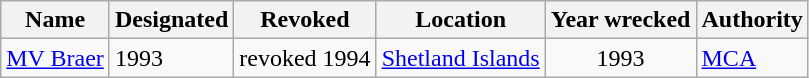<table class="wikitable" align=center>
<tr>
<th align=center>Name</th>
<th>Designated </th>
<th>Revoked </th>
<th>Location</th>
<th>Year wrecked</th>
<th>Authority </th>
</tr>
<tr>
<td><a href='#'>MV Braer</a></td>
<td>1993 </td>
<td align=center>revoked 1994 </td>
<td><a href='#'>Shetland Islands</a></td>
<td align=center>1993</td>
<td><a href='#'>MCA</a> </td>
</tr>
</table>
